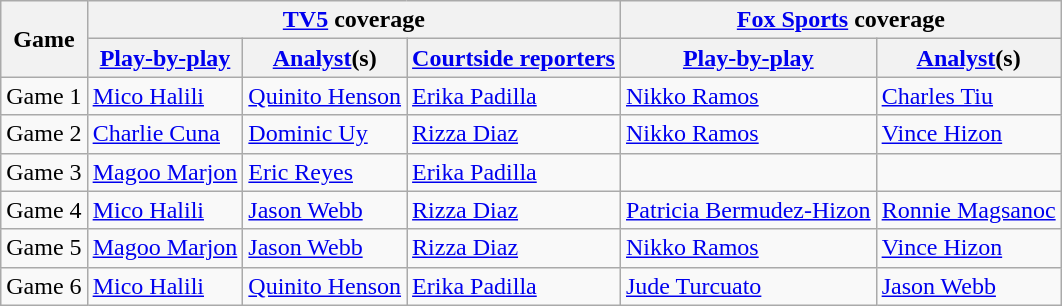<table class=wikitable>
<tr>
<th rowspan=2>Game</th>
<th colspan=3><a href='#'>TV5</a> coverage</th>
<th colspan=2><a href='#'>Fox Sports</a> coverage</th>
</tr>
<tr>
<th><a href='#'>Play-by-play</a></th>
<th><a href='#'>Analyst</a>(s)</th>
<th><a href='#'>Courtside reporters</a></th>
<th><a href='#'>Play-by-play</a></th>
<th><a href='#'>Analyst</a>(s)</th>
</tr>
<tr>
<td>Game 1</td>
<td><a href='#'>Mico Halili</a></td>
<td><a href='#'>Quinito Henson</a></td>
<td><a href='#'>Erika Padilla</a></td>
<td><a href='#'>Nikko Ramos</a></td>
<td><a href='#'>Charles Tiu</a></td>
</tr>
<tr>
<td>Game 2</td>
<td><a href='#'>Charlie Cuna</a></td>
<td><a href='#'>Dominic Uy</a></td>
<td><a href='#'>Rizza Diaz</a></td>
<td><a href='#'>Nikko Ramos</a></td>
<td><a href='#'>Vince Hizon</a></td>
</tr>
<tr>
<td>Game 3</td>
<td><a href='#'>Magoo Marjon</a></td>
<td><a href='#'>Eric Reyes</a></td>
<td><a href='#'>Erika Padilla</a></td>
<td></td>
<td></td>
</tr>
<tr>
<td>Game 4</td>
<td><a href='#'>Mico Halili</a></td>
<td><a href='#'>Jason Webb</a></td>
<td><a href='#'>Rizza Diaz</a></td>
<td><a href='#'>Patricia Bermudez-Hizon</a></td>
<td><a href='#'>Ronnie Magsanoc</a></td>
</tr>
<tr>
<td>Game 5</td>
<td><a href='#'>Magoo Marjon</a></td>
<td><a href='#'>Jason Webb</a></td>
<td><a href='#'>Rizza Diaz</a></td>
<td><a href='#'>Nikko Ramos</a></td>
<td><a href='#'>Vince Hizon</a></td>
</tr>
<tr>
<td>Game 6</td>
<td><a href='#'>Mico Halili</a></td>
<td><a href='#'>Quinito Henson</a></td>
<td><a href='#'>Erika Padilla</a></td>
<td><a href='#'>Jude Turcuato</a></td>
<td><a href='#'>Jason Webb</a></td>
</tr>
</table>
